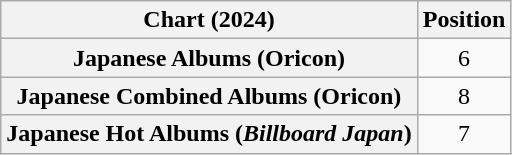<table class="wikitable sortable plainrowheaders" style="text-align:center">
<tr>
<th scope="col">Chart (2024)</th>
<th scope="col">Position</th>
</tr>
<tr>
<th scope="row">Japanese Albums (Oricon)</th>
<td>6</td>
</tr>
<tr>
<th scope="row">Japanese Combined Albums (Oricon)</th>
<td>8</td>
</tr>
<tr>
<th scope="row">Japanese Hot Albums (<em>Billboard Japan</em>)</th>
<td>7</td>
</tr>
</table>
